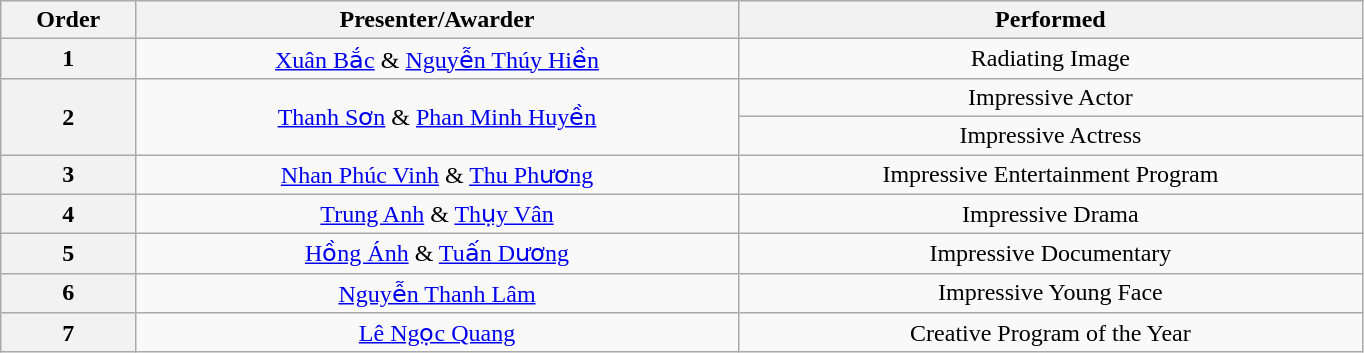<table class="wikitable" style="text-align:center; width:71.9%;">
<tr>
<th>Order</th>
<th>Presenter/Awarder</th>
<th>Performed</th>
</tr>
<tr>
<th>1</th>
<td><a href='#'>Xuân Bắc</a> & <a href='#'>Nguyễn Thúy Hiền</a></td>
<td>Radiating Image</td>
</tr>
<tr>
<th rowspan="2">2</th>
<td rowspan="2"><a href='#'>Thanh Sơn</a> & <a href='#'>Phan Minh Huyền</a></td>
<td>Impressive Actor</td>
</tr>
<tr>
<td>Impressive Actress</td>
</tr>
<tr>
<th>3</th>
<td><a href='#'>Nhan Phúc Vinh</a> & <a href='#'>Thu Phương</a></td>
<td>Impressive Entertainment Program</td>
</tr>
<tr>
<th>4</th>
<td><a href='#'>Trung Anh</a> & <a href='#'>Thụy Vân</a></td>
<td>Impressive Drama</td>
</tr>
<tr>
<th>5</th>
<td><a href='#'>Hồng Ánh</a> & <a href='#'>Tuấn Dương</a></td>
<td>Impressive Documentary</td>
</tr>
<tr>
<th>6</th>
<td><a href='#'>Nguyễn Thanh Lâm</a></td>
<td>Impressive Young Face</td>
</tr>
<tr>
<th>7</th>
<td><a href='#'>Lê Ngọc Quang</a></td>
<td>Creative Program of the Year</td>
</tr>
</table>
